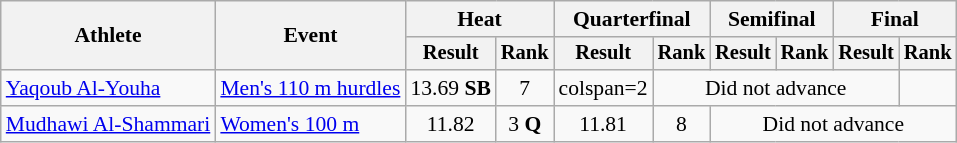<table class=wikitable style="font-size:90%">
<tr>
<th rowspan="2">Athlete</th>
<th rowspan="2">Event</th>
<th colspan="2">Heat</th>
<th colspan="2">Quarterfinal</th>
<th colspan="2">Semifinal</th>
<th colspan="2">Final</th>
</tr>
<tr style="font-size:95%">
<th>Result</th>
<th>Rank</th>
<th>Result</th>
<th>Rank</th>
<th>Result</th>
<th>Rank</th>
<th>Result</th>
<th>Rank</th>
</tr>
<tr align=center>
<td align=left><a href='#'>Yaqoub Al-Youha</a></td>
<td align=left><a href='#'>Men's 110 m hurdles</a></td>
<td>13.69 <strong>SB</strong></td>
<td>7</td>
<td>colspan=2 </td>
<td colspan="4">Did not advance</td>
</tr>
<tr align=center>
<td align=left><a href='#'>Mudhawi Al-Shammari</a></td>
<td align=left><a href='#'>Women's 100 m</a></td>
<td>11.82</td>
<td>3 <strong>Q</strong></td>
<td>11.81</td>
<td>8</td>
<td colspan=4>Did not advance</td>
</tr>
</table>
